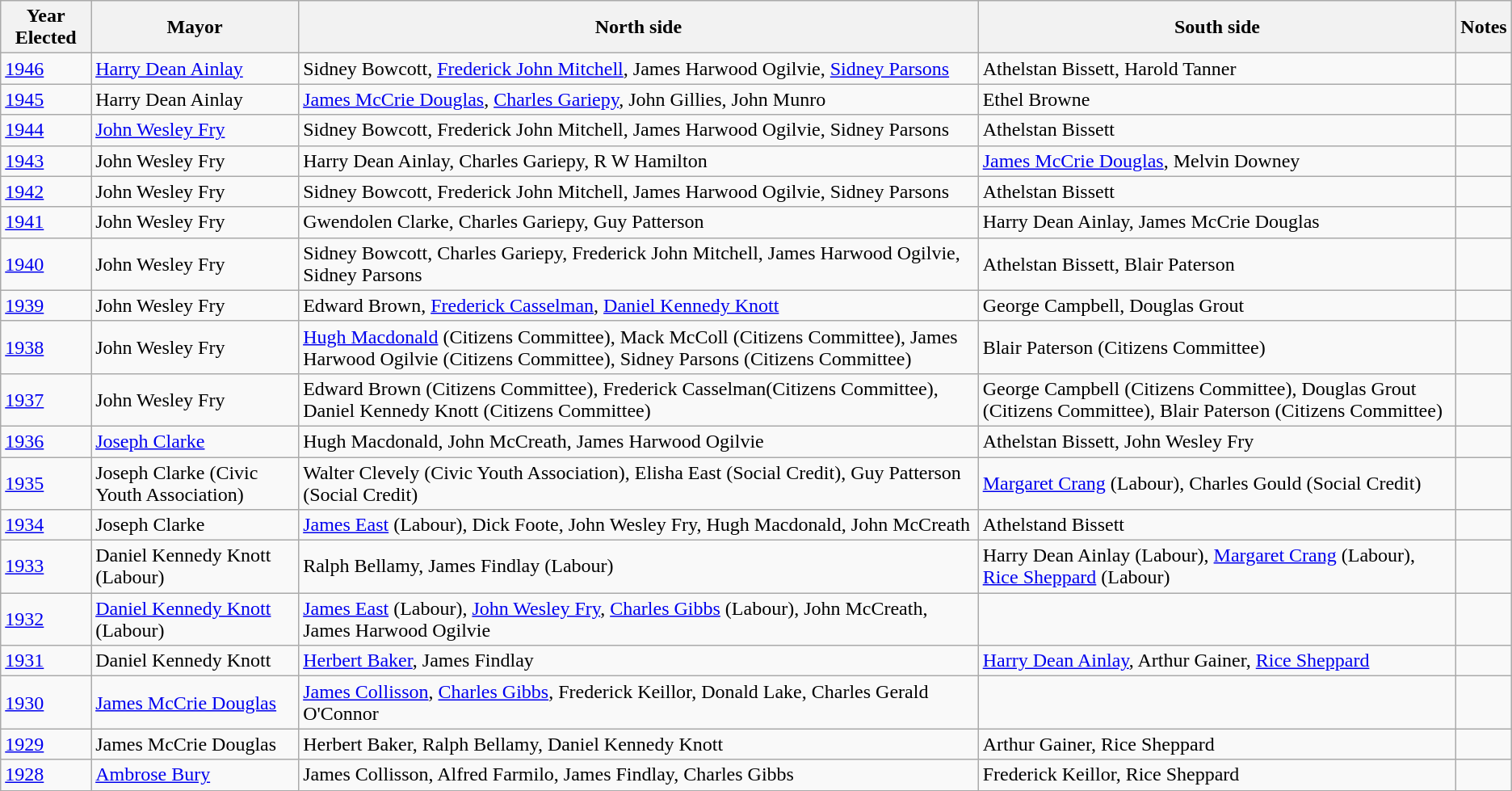<table class="wikitable">
<tr>
<th>Year Elected</th>
<th>Mayor</th>
<th>North side</th>
<th>South side</th>
<th>Notes</th>
</tr>
<tr>
<td><a href='#'>1946</a></td>
<td><a href='#'>Harry Dean Ainlay</a></td>
<td>Sidney Bowcott, <a href='#'>Frederick John Mitchell</a>, James Harwood Ogilvie, <a href='#'>Sidney Parsons</a></td>
<td>Athelstan Bissett, Harold Tanner</td>
<td></td>
</tr>
<tr>
<td><a href='#'>1945</a></td>
<td>Harry Dean Ainlay</td>
<td><a href='#'>James McCrie Douglas</a>, <a href='#'>Charles Gariepy</a>, John Gillies, John Munro</td>
<td>Ethel Browne</td>
<td></td>
</tr>
<tr>
<td><a href='#'>1944</a></td>
<td><a href='#'>John Wesley Fry</a></td>
<td>Sidney Bowcott, Frederick John Mitchell, James Harwood Ogilvie, Sidney Parsons</td>
<td>Athelstan Bissett</td>
<td></td>
</tr>
<tr>
<td><a href='#'>1943</a></td>
<td>John Wesley Fry</td>
<td>Harry Dean Ainlay, Charles Gariepy, R W Hamilton</td>
<td><a href='#'>James McCrie Douglas</a>, Melvin Downey</td>
<td></td>
</tr>
<tr>
<td><a href='#'>1942</a></td>
<td>John Wesley Fry</td>
<td>Sidney Bowcott, Frederick John Mitchell, James Harwood Ogilvie, Sidney Parsons</td>
<td>Athelstan Bissett</td>
<td></td>
</tr>
<tr>
<td><a href='#'>1941</a></td>
<td>John Wesley Fry</td>
<td>Gwendolen Clarke, Charles Gariepy, Guy Patterson</td>
<td>Harry Dean Ainlay, James McCrie Douglas</td>
<td></td>
</tr>
<tr>
<td><a href='#'>1940</a></td>
<td>John Wesley Fry</td>
<td>Sidney Bowcott, Charles Gariepy, Frederick John Mitchell, James Harwood Ogilvie, Sidney Parsons</td>
<td>Athelstan Bissett, Blair Paterson</td>
<td></td>
</tr>
<tr>
<td><a href='#'>1939</a></td>
<td>John Wesley Fry</td>
<td>Edward Brown, <a href='#'>Frederick Casselman</a>, <a href='#'>Daniel Kennedy Knott</a></td>
<td>George Campbell, Douglas Grout</td>
<td></td>
</tr>
<tr>
<td><a href='#'>1938</a></td>
<td>John Wesley Fry</td>
<td><a href='#'>Hugh Macdonald</a> (Citizens Committee), Mack McColl (Citizens Committee), James Harwood Ogilvie (Citizens Committee), Sidney Parsons (Citizens Committee)</td>
<td>Blair Paterson (Citizens Committee)</td>
<td></td>
</tr>
<tr>
<td><a href='#'>1937</a></td>
<td>John Wesley Fry</td>
<td>Edward Brown (Citizens Committee), Frederick Casselman(Citizens Committee), Daniel Kennedy Knott (Citizens Committee)</td>
<td>George Campbell (Citizens Committee), Douglas Grout (Citizens Committee), Blair Paterson (Citizens Committee)</td>
<td></td>
</tr>
<tr>
<td><a href='#'>1936</a></td>
<td><a href='#'>Joseph Clarke</a></td>
<td>Hugh Macdonald, John McCreath, James Harwood Ogilvie</td>
<td>Athelstan Bissett, John Wesley Fry</td>
<td></td>
</tr>
<tr>
<td><a href='#'>1935</a></td>
<td>Joseph Clarke (Civic Youth Association)</td>
<td>Walter Clevely (Civic Youth Association), Elisha East (Social Credit), Guy Patterson (Social Credit)</td>
<td><a href='#'>Margaret Crang</a> (Labour), Charles Gould (Social Credit)</td>
<td></td>
</tr>
<tr>
<td><a href='#'>1934</a></td>
<td>Joseph Clarke</td>
<td><a href='#'>James East</a> (Labour), Dick Foote, John Wesley Fry, Hugh Macdonald, John McCreath</td>
<td>Athelstand Bissett</td>
<td></td>
</tr>
<tr>
<td><a href='#'>1933</a></td>
<td>Daniel Kennedy Knott (Labour)</td>
<td>Ralph Bellamy,  James Findlay (Labour)</td>
<td>Harry Dean Ainlay (Labour), <a href='#'>Margaret Crang</a> (Labour), <a href='#'>Rice Sheppard</a> (Labour)</td>
<td></td>
</tr>
<tr>
<td><a href='#'>1932</a></td>
<td><a href='#'>Daniel Kennedy Knott</a> (Labour)</td>
<td><a href='#'>James East</a> (Labour), <a href='#'>John Wesley Fry</a>, <a href='#'>Charles Gibbs</a> (Labour), John McCreath, James Harwood Ogilvie</td>
<td></td>
<td></td>
</tr>
<tr>
<td><a href='#'>1931</a></td>
<td>Daniel Kennedy Knott</td>
<td><a href='#'>Herbert Baker</a>, James Findlay</td>
<td><a href='#'>Harry Dean Ainlay</a>, Arthur Gainer, <a href='#'>Rice Sheppard</a></td>
<td></td>
</tr>
<tr>
<td><a href='#'>1930</a></td>
<td><a href='#'>James McCrie Douglas</a></td>
<td><a href='#'>James Collisson</a>, <a href='#'>Charles Gibbs</a>, Frederick Keillor, Donald Lake, Charles Gerald O'Connor</td>
<td></td>
<td></td>
</tr>
<tr>
<td><a href='#'>1929</a></td>
<td>James McCrie Douglas</td>
<td>Herbert Baker, Ralph Bellamy, Daniel Kennedy Knott</td>
<td>Arthur Gainer, Rice Sheppard</td>
<td></td>
</tr>
<tr>
<td><a href='#'>1928</a></td>
<td><a href='#'>Ambrose Bury</a></td>
<td>James Collisson, Alfred Farmilo, James Findlay, Charles Gibbs</td>
<td>Frederick Keillor, Rice Sheppard</td>
<td></td>
</tr>
</table>
